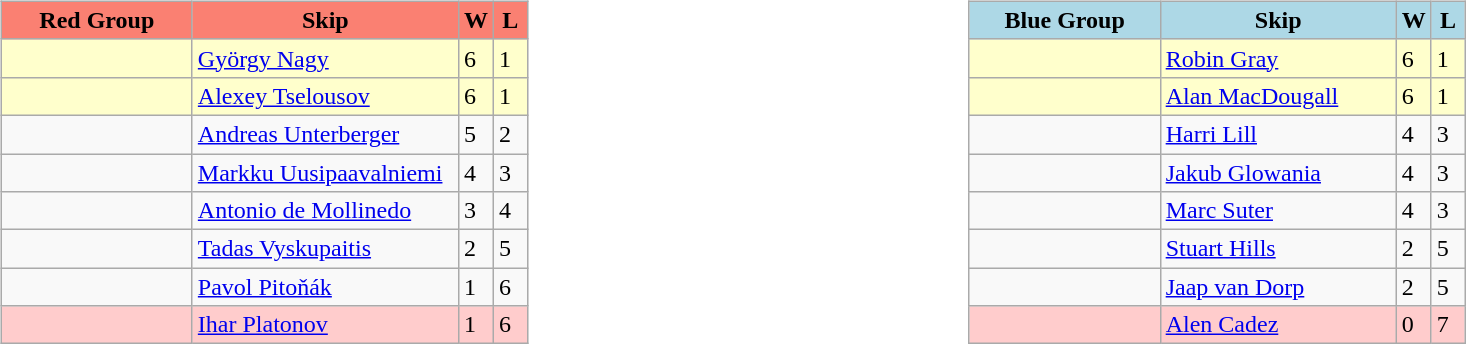<table table>
<tr>
<td width=10% valign=top><br><table class="wikitable">
<tr>
<th style="background: #FA8072;" width=120>Red Group</th>
<th style="background: #FA8072;" width=170>Skip</th>
<th style="background: #FA8072;" width=15>W</th>
<th style="background: #FA8072;" width=15>L</th>
</tr>
<tr bgcolor=#ffffcc>
<td></td>
<td><a href='#'>György Nagy</a></td>
<td>6</td>
<td>1</td>
</tr>
<tr bgcolor=#ffffcc>
<td></td>
<td><a href='#'>Alexey Tselousov</a></td>
<td>6</td>
<td>1</td>
</tr>
<tr>
<td></td>
<td><a href='#'>Andreas Unterberger</a></td>
<td>5</td>
<td>2</td>
</tr>
<tr>
<td></td>
<td><a href='#'>Markku Uusipaavalniemi</a></td>
<td>4</td>
<td>3</td>
</tr>
<tr>
<td></td>
<td><a href='#'>Antonio de Mollinedo</a></td>
<td>3</td>
<td>4</td>
</tr>
<tr>
<td></td>
<td><a href='#'>Tadas Vyskupaitis</a></td>
<td>2</td>
<td>5</td>
</tr>
<tr>
<td></td>
<td><a href='#'>Pavol Pitoňák</a></td>
<td>1</td>
<td>6</td>
</tr>
<tr bgcolor=#ffcccc>
<td></td>
<td><a href='#'>Ihar Platonov</a></td>
<td>1</td>
<td>6</td>
</tr>
</table>
</td>
<td width=10% valign=top><br><table class="wikitable">
<tr>
<th style="background: #ADD8E6;" width=120>Blue Group</th>
<th style="background: #ADD8E6;" width=150>Skip</th>
<th style="background: #ADD8E6;" width=15>W</th>
<th style="background: #ADD8E6;" width=15>L</th>
</tr>
<tr bgcolor=#ffffcc>
<td></td>
<td><a href='#'>Robin Gray</a></td>
<td>6</td>
<td>1</td>
</tr>
<tr bgcolor=#ffffcc>
<td></td>
<td><a href='#'>Alan MacDougall</a></td>
<td>6</td>
<td>1</td>
</tr>
<tr>
<td></td>
<td><a href='#'>Harri Lill</a></td>
<td>4</td>
<td>3</td>
</tr>
<tr>
<td></td>
<td><a href='#'>Jakub Glowania</a></td>
<td>4</td>
<td>3</td>
</tr>
<tr>
<td></td>
<td><a href='#'>Marc Suter</a></td>
<td>4</td>
<td>3</td>
</tr>
<tr>
<td></td>
<td><a href='#'>Stuart Hills</a></td>
<td>2</td>
<td>5</td>
</tr>
<tr>
<td></td>
<td><a href='#'>Jaap van Dorp</a></td>
<td>2</td>
<td>5</td>
</tr>
<tr bgcolor=#ffcccc>
<td></td>
<td><a href='#'>Alen Cadez</a></td>
<td>0</td>
<td>7</td>
</tr>
</table>
</td>
</tr>
</table>
